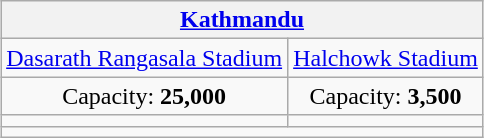<table class="wikitable" style="text-align:center;margin:1em auto;">
<tr>
<th colspan=2><a href='#'>Kathmandu</a></th>
</tr>
<tr>
<td><a href='#'>Dasarath Rangasala Stadium</a></td>
<td><a href='#'>Halchowk Stadium</a></td>
</tr>
<tr>
<td>Capacity: <strong>25,000</strong></td>
<td>Capacity: <strong>3,500</strong></td>
</tr>
<tr>
<td></td>
<td></td>
</tr>
<tr>
<td rowspan="4" colspan="2"></td>
</tr>
</table>
